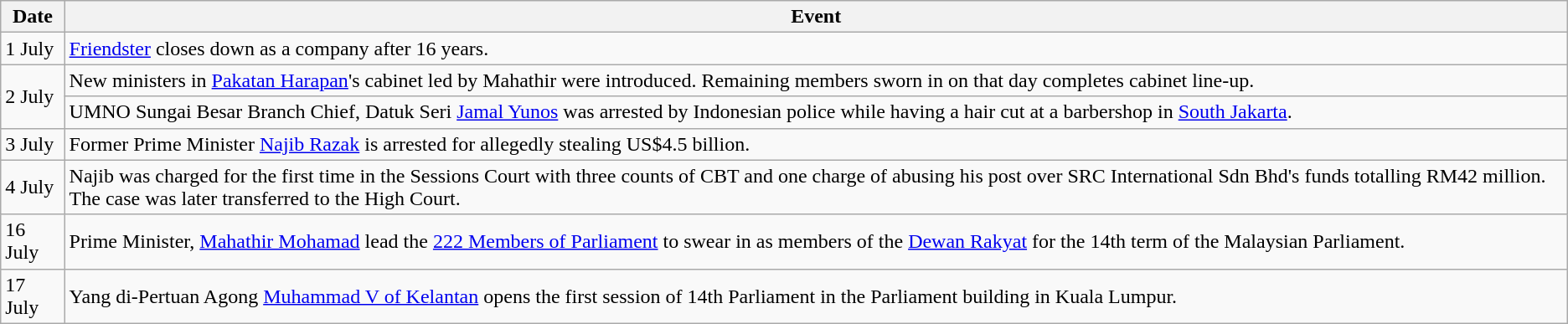<table class="wikitable">
<tr>
<th>Date</th>
<th>Event</th>
</tr>
<tr>
<td>1 July</td>
<td><a href='#'>Friendster</a> closes down as a company after 16 years.</td>
</tr>
<tr>
<td rowspan=2>2 July</td>
<td>New ministers in <a href='#'>Pakatan Harapan</a>'s cabinet led by Mahathir were introduced. Remaining members sworn in on that day completes cabinet line-up.</td>
</tr>
<tr>
<td>UMNO Sungai Besar Branch Chief, Datuk Seri <a href='#'>Jamal Yunos</a> was arrested by Indonesian police while having a hair cut at a barbershop in <a href='#'>South Jakarta</a>.</td>
</tr>
<tr>
<td>3 July</td>
<td>Former Prime Minister <a href='#'>Najib Razak</a> is arrested for allegedly stealing US$4.5 billion.</td>
</tr>
<tr>
<td>4 July</td>
<td>Najib was charged for the first time in the Sessions Court with three counts of CBT and one charge of abusing his post over SRC International Sdn Bhd's funds totalling RM42 million. The case was later transferred to the High Court.</td>
</tr>
<tr>
<td>16 July</td>
<td>Prime Minister, <a href='#'>Mahathir Mohamad</a> lead the <a href='#'>222 Members of Parliament</a> to swear in as members of the <a href='#'>Dewan Rakyat</a> for the 14th term of the Malaysian Parliament.</td>
</tr>
<tr>
<td>17 July</td>
<td>Yang di-Pertuan Agong <a href='#'>Muhammad V of Kelantan</a> opens the first session of 14th Parliament in the Parliament building in Kuala Lumpur.</td>
</tr>
</table>
